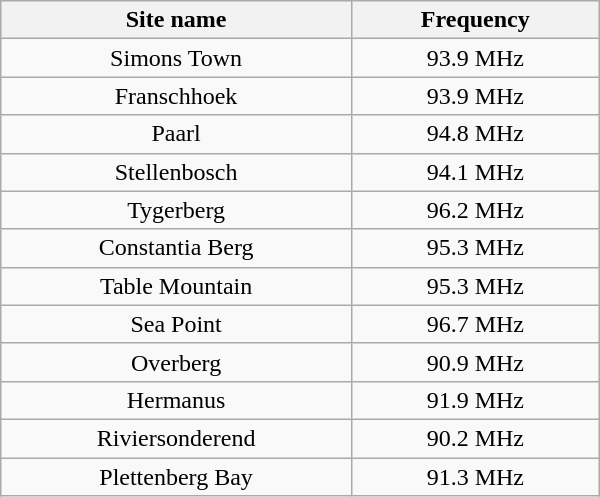<table class="wikitable sortable" style="text-align:center; width:400px; height:200px;">
<tr>
<th>Site name</th>
<th>Frequency</th>
</tr>
<tr>
<td>Simons Town</td>
<td>93.9 MHz</td>
</tr>
<tr>
<td>Franschhoek</td>
<td>93.9 MHz</td>
</tr>
<tr>
<td>Paarl</td>
<td>94.8 MHz</td>
</tr>
<tr>
<td>Stellenbosch</td>
<td>94.1 MHz</td>
</tr>
<tr>
<td>Tygerberg</td>
<td>96.2 MHz</td>
</tr>
<tr>
<td>Constantia Berg</td>
<td>95.3 MHz</td>
</tr>
<tr>
<td>Table Mountain</td>
<td>95.3 MHz</td>
</tr>
<tr>
<td>Sea Point</td>
<td>96.7 MHz</td>
</tr>
<tr>
<td>Overberg</td>
<td>90.9 MHz</td>
</tr>
<tr>
<td>Hermanus</td>
<td>91.9 MHz</td>
</tr>
<tr>
<td>Riviersonderend</td>
<td>90.2 MHz</td>
</tr>
<tr>
<td>Plettenberg Bay</td>
<td>91.3 MHz</td>
</tr>
</table>
